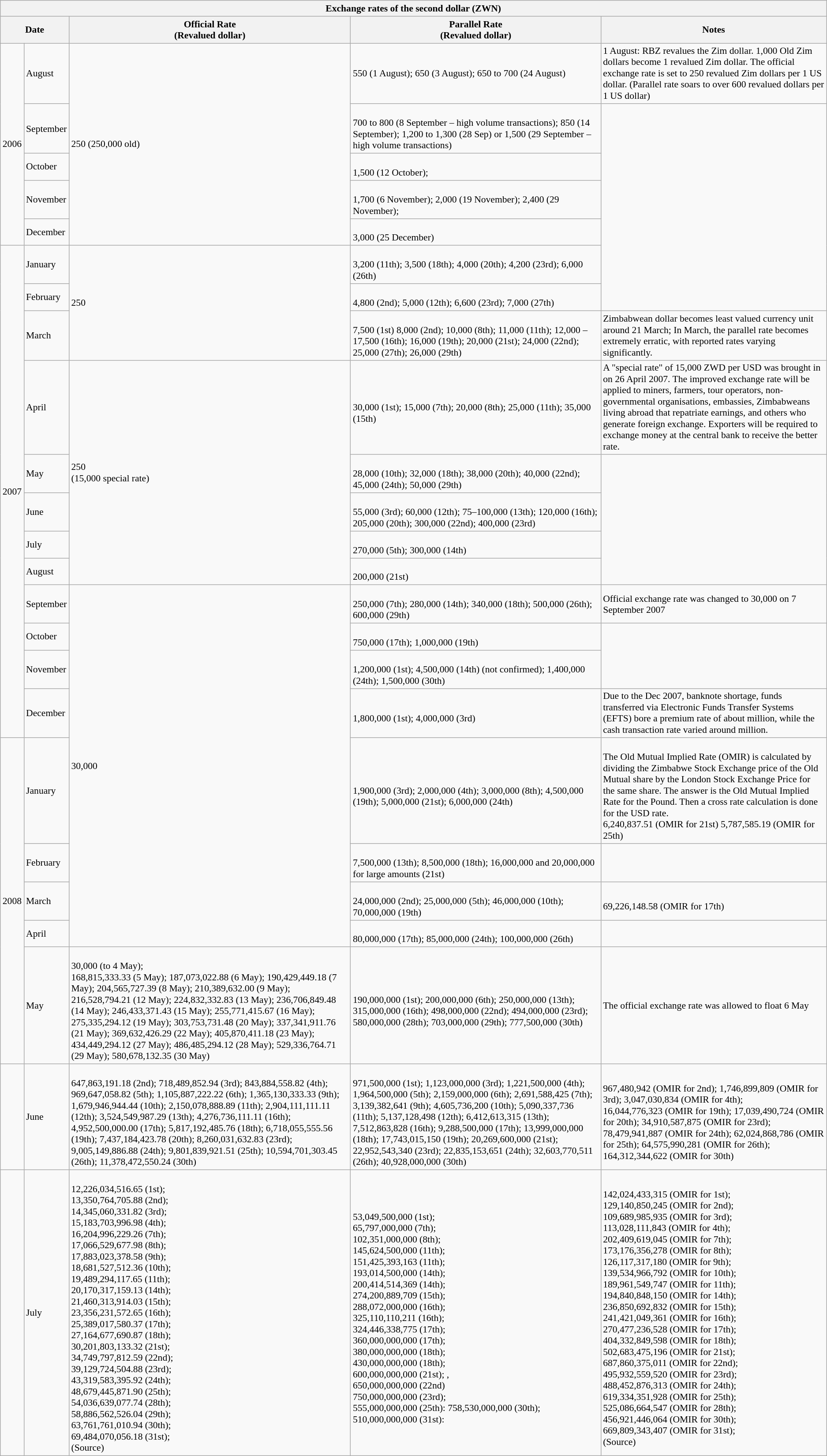<table class="wikitable collapsible autocollapse" style="font-size: 90%">
<tr>
<th colspan=5>Exchange rates of the second dollar (ZWN)</th>
</tr>
<tr>
<th colspan=2>Date</th>
<th width:300px>Official Rate <br>(Revalued dollar)</th>
<th>Parallel Rate <br>(Revalued dollar)</th>
<th>Notes</th>
</tr>
<tr>
<td rowspan=5>2006</td>
<td>August</td>
<td rowspan=5>250 (250,000 old)</td>
<td>550 (1 August); 650 (3 August); 650 to 700 (24 August)</td>
<td>1 August: RBZ revalues the Zim dollar. 1,000 Old Zim dollars become 1 revalued Zim dollar. The official exchange rate is set to 250 revalued Zim dollars per 1 US dollar. (Parallel rate soars to over 600 revalued dollars per 1 US dollar)</td>
</tr>
<tr>
<td>September</td>
<td><br>700 to 800 (8 September – high volume transactions);
850 (14 September);
1,200 to 1,300 (28 Sep) or 1,500 (29 September – high volume transactions)</td>
</tr>
<tr>
<td>October</td>
<td><br>1,500 (12 October);</td>
</tr>
<tr>
<td>November</td>
<td><br>1,700 (6 November);
2,000 (19 November);
2,400 (29 November);</td>
</tr>
<tr>
<td>December</td>
<td><br>3,000 (25 December)</td>
</tr>
<tr>
<td rowspan=12>2007</td>
<td>January</td>
<td rowspan=3>250</td>
<td><br>3,200 (11th);
3,500 (18th);
4,000 (20th);
4,200 (23rd);
6,000 (26th)</td>
</tr>
<tr>
<td>February</td>
<td><br>4,800 (2nd);
5,000 (12th);
6,600 (23rd);
7,000 (27th)</td>
</tr>
<tr>
<td>March</td>
<td><br>7,500 (1st)
8,000 (2nd);
10,000 (8th);
11,000 (11th);
12,000 – 17,500 (16th);
16,000 (19th);
20,000 (21st);
24,000 (22nd);
25,000 (27th);
26,000 (29th)</td>
<td>Zimbabwean dollar becomes least valued currency unit around 21 March; In March, the parallel rate becomes extremely erratic, with reported rates varying significantly.</td>
</tr>
<tr>
<td>April</td>
<td rowspan=5>250 <br>(15,000 special rate)</td>
<td><br>30,000 (1st);
15,000 (7th);
20,000 (8th);
25,000 (11th);
35,000 (15th)</td>
<td>A "special rate" of 15,000 ZWD per USD was brought in on 26 April 2007. The improved exchange rate will be applied to miners, farmers, tour operators, non-governmental organisations, embassies, Zimbabweans living abroad that repatriate earnings, and others who generate foreign exchange. Exporters will be required to exchange money at the central bank to receive the better rate.</td>
</tr>
<tr>
<td>May</td>
<td><br>28,000 (10th);
32,000 (18th);
38,000 (20th);
40,000 (22nd);
45,000 (24th);
50,000 (29th)</td>
</tr>
<tr>
<td>June</td>
<td><br>55,000 (3rd);
60,000 (12th);
75–100,000 (13th);
120,000 (16th);
205,000 (20th);
300,000 (22nd);
400,000 (23rd)</td>
</tr>
<tr>
<td>July</td>
<td><br>270,000 (5th);
300,000 (14th)</td>
</tr>
<tr>
<td>August</td>
<td><br>200,000 (21st)</td>
</tr>
<tr>
<td>September</td>
<td rowspan=8>30,000</td>
<td><br>250,000 (7th);
280,000 (14th);
340,000 (18th); 500,000 (26th); 600,000 (29th)</td>
<td>Official exchange rate was changed to 30,000 on 7 September 2007</td>
</tr>
<tr>
<td>October</td>
<td><br>750,000 (17th);
1,000,000 (19th)</td>
</tr>
<tr>
<td>November</td>
<td><br>1,200,000 (1st);
4,500,000 (14th) (not confirmed);
1,400,000 (24th);
1,500,000 (30th)</td>
</tr>
<tr>
<td>December</td>
<td><br>1,800,000 (1st);
4,000,000 (3rd)</td>
<td>Due to the Dec 2007, banknote shortage, funds transferred via Electronic Funds Transfer Systems (EFTS) bore a premium rate of about  million, while the cash transaction rate varied around  million.</td>
</tr>
<tr>
<td rowspan=5>2008</td>
<td>January</td>
<td><br>1,900,000 (3rd);
2,000,000 (4th);
3,000,000 (8th);
4,500,000 (19th);
5,000,000 (21st);
6,000,000 (24th)</td>
<td><br>The Old Mutual Implied Rate (OMIR) is calculated by dividing the Zimbabwe Stock Exchange price of the Old Mutual share by the London Stock Exchange Price for the same share. The answer is the Old Mutual Implied Rate for the Pound. Then a cross rate calculation is done for the USD rate.<br>
6,240,837.51 (OMIR for 21st)
5,787,585.19 (OMIR for 25th)
</td>
</tr>
<tr>
<td>February</td>
<td><br>7,500,000 (13th);
8,500,000 (18th);
16,000,000 and 20,000,000 for large amounts (21st)</td>
</tr>
<tr>
<td>March</td>
<td><br>24,000,000 (2nd);
25,000,000 (5th);
46,000,000 (10th);
70,000,000 (19th)</td>
<td><br>69,226,148.58 (OMIR for 17th)</td>
</tr>
<tr>
<td>April</td>
<td><br>80,000,000 (17th);
85,000,000 (24th);
100,000,000 (26th)</td>
</tr>
<tr>
<td>May</td>
<td><br>30,000 (to 4 May); <br>
168,815,333.33 (5 May);
187,073,022.88 (6 May);
190,429,449.18 (7 May);
204,565,727.39 (8 May);
210,389,632.00 (9 May);
216,528,794.21 (12 May);
224,832,332.83 (13 May);
236,706,849.48 (14 May);
246,433,371.43 (15 May);
255,771,415.67 (16 May);
275,335,294.12 (19 May);
303,753,731.48 (20 May);
337,341,911.76 (21 May);
369,632,426.29 (22 May);
405,870,411.18 (23 May);
434,449,294.12 (27 May);
486,485,294.12 (28 May);
529,336,764.71 (29 May);
580,678,132.35 (30 May)
</td>
<td><br>190,000,000 (1st);
200,000,000 (6th);
250,000,000 (13th);
315,000,000 (16th);
498,000,000 (22nd);
494,000,000 (23rd);
580,000,000 (28th);
703,000,000 (29th);
777,500,000 (30th)
</td>
<td>The official exchange rate was allowed to float 6 May</td>
</tr>
<tr>
<td></td>
<td>June</td>
<td><br>647,863,191.18 (2nd);
718,489,852.94 (3rd);
843,884,558.82 (4th);
969,647,058.82 (5th);
1,105,887,222.22 (6th);
1,365,130,333.33 (9th);
1,679,946,944.44 (10th);
2,150,078,888.89 (11th);
2,904,111,111.11 (12th);
3,524,549,987.29 (13th);
4,276,736,111.11 (16th);
4,952,500,000.00 (17th);
5,817,192,485.76 (18th);
6,718,055,555.56 (19th);
7,437,184,423.78 (20th);
8,260,031,632.83 (23rd);
9,005,149,886.88 (24th);
9,801,839,921.51 (25th);
10,594,701,303.45 (26th);
11,378,472,550.24 (30th)
</td>
<td><br>971,500,000 (1st);
1,123,000,000 (3rd);
1,221,500,000 (4th);
1,964,500,000 (5th);
2,159,000,000 (6th);
2,691,588,425 (7th);
3,139,382,641 (9th);
4,605,736,200 (10th);
5,090,337,736 (11th);
5,137,128,498 (12th);
6,412,613,315 (13th);
7,512,863,828 (16th);
9,288,500,000 (17th);
13,999,000,000 (18th);
17,743,015,150 (19th);
20,269,600,000 (21st);
22,952,543,340 (23rd);
22,835,153,651 (24th);
32,603,770,511 (26th);
40,928,000,000 (30th)</td>
<td><br>967,480,942 (OMIR for 2nd);
1,746,899,809 (OMIR for 3rd);
3,047,030,834 (OMIR for 4th);
<br>16,044,776,323 (OMIR for 19th);
17,039,490,724 (OMIR for 20th);
34,910,587,875 (OMIR for 23rd);
78,479,941,887 (OMIR for 24th);
62,024,868,786 (OMIR for 25th);
64,575,990,281 (OMIR for 26th);
164,312,344,622 (OMIR for 30th)</td>
</tr>
<tr>
<td></td>
<td>July</td>
<td><br>12,226,034,516.65 (1st); <br>
13,350,764,705.88 (2nd); <br>
14,345,060,331.82 (3rd); <br>
15,183,703,996.98 (4th); <br>
16,204,996,229.26 (7th); <br>
17,066,529,677.98 (8th); <br>
17,883,023,378.58 (9th); <br>
18,681,527,512.36 (10th); <br>
19,489,294,117.65 (11th); <br>
20,170,317,159.13 (14th); <br>
21,460,313,914.03 (15th); <br>
23,356,231,572.65 (16th); <br>
25,389,017,580.37 (17th); <br>
27,164,677,690.87 (18th); <br>
30,201,803,133.32 (21st); <br>
34,749,797,812.59 (22nd); <br>
39,129,724,504.88 (23rd); <br>
43,319,583,395.92 (24th); <br>
48,679,445,871.90 (25th); <br>
54,036,639,077.74 (28th); <br>
58,886,562,526.04 (29th); <br>
63,761,761,010.94 (30th); <br>
69,484,070,056.18 (31st); <br>
(Source)  <br></td>
<td><br>53,049,500,000 (1st); <br>
65,797,000,000 (7th); <br>
102,351,000,000 (8th); <br>
145,624,500,000 (11th); <br>
151,425,393,163 (11th); <br>
193,014,500,000 (14th); <br>
200,414,514,369 (14th); <br>
274,200,889,709 (15th); <br>
288,072,000,000 (16th);  <br>
325,110,110,211 (16th); <br>
324,446,338,775 (17th);  <br>
360,000,000,000 (17th);  <br>
380,000,000,000 (18th);  <br>
430,000,000,000 (18th);  <br>
600,000,000,000 (21st); , <br>
650,000,000,000 (22nd) <br>
750,000,000,000 (23rd);  <br>
555,000,000,000 (25th): 
758,530,000,000 (30th); 
510,000,000,000 (31st): </td>
<td><br>142,024,433,315 (OMIR for 1st); <br>
129,140,850,245 (OMIR for 2nd); <br>
109,689,985,935 (OMIR for 3rd); <br>
113,028,111,843 (OMIR for 4th); <br>
202,409,619,045 (OMIR for 7th); <br>
173,176,356,278 (OMIR for 8th); <br>
126,117,317,180 (OMIR for 9th); <br>
139,534,966,792 (OMIR for 10th); <br>
189,961,549,747 (OMIR for 11th); <br>
194,840,848,150 (OMIR for 14th); <br>
236,850,692,832 (OMIR for 15th); <br>
241,421,049,361 (OMIR for 16th); <br>
270,477,236,528 (OMIR for 17th); <br>
404,332,849,598 (OMIR for 18th); <br>
502,683,475,196 (OMIR for 21st); <br>
687,860,375,011 (OMIR for 22nd); <br>
495,932,559,520 (OMIR for 23rd); <br>
488,452,876,313 (OMIR for 24th); <br>
619,334,351,928 (OMIR for 25th); <br>
525,086,664,547 (OMIR for 28th); <br>
456,921,446,064 (OMIR for 30th); <br>
669,809,343,407 (OMIR for 31st); <br>
(Source) <br></td>
</tr>
</table>
